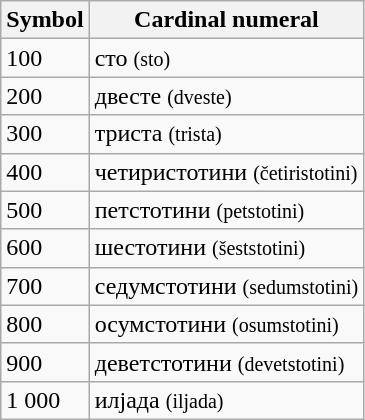<table class="wikitable" align="center">
<tr>
<th>Symbol</th>
<th>Cardinal numeral</th>
</tr>
<tr>
<td>100</td>
<td>сто <small>(sto)</small></td>
</tr>
<tr>
<td>200</td>
<td>двесте <small>(dveste)</small></td>
</tr>
<tr>
<td>300</td>
<td>триста <small>(trista)</small></td>
</tr>
<tr>
<td>400</td>
<td>четиристотини <small>(četiristotini)</small></td>
</tr>
<tr>
<td>500</td>
<td>петстотини <small>(petstotini)</small></td>
</tr>
<tr>
<td>600</td>
<td>шестотини <small>(šeststotini)</small></td>
</tr>
<tr>
<td>700</td>
<td>седумстотини <small>(sedumstotini)</small></td>
</tr>
<tr>
<td>800</td>
<td>осумстотини <small>(osumstotini)</small></td>
</tr>
<tr>
<td>900</td>
<td>деветстотини <small>(devetstotini)</small></td>
</tr>
<tr>
<td>1 000</td>
<td>илјада <small>(iljada)</small></td>
</tr>
</table>
